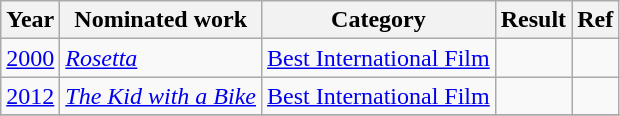<table class="wikitable sortable">
<tr>
<th>Year</th>
<th>Nominated work</th>
<th>Category</th>
<th>Result</th>
<th>Ref</th>
</tr>
<tr>
<td><a href='#'>2000</a></td>
<td><em><a href='#'>Rosetta</a></em></td>
<td><a href='#'>Best International Film</a></td>
<td></td>
<td></td>
</tr>
<tr>
<td><a href='#'>2012</a></td>
<td><em><a href='#'>The Kid with a Bike</a></em></td>
<td><a href='#'>Best International Film</a></td>
<td></td>
<td></td>
</tr>
<tr>
</tr>
</table>
